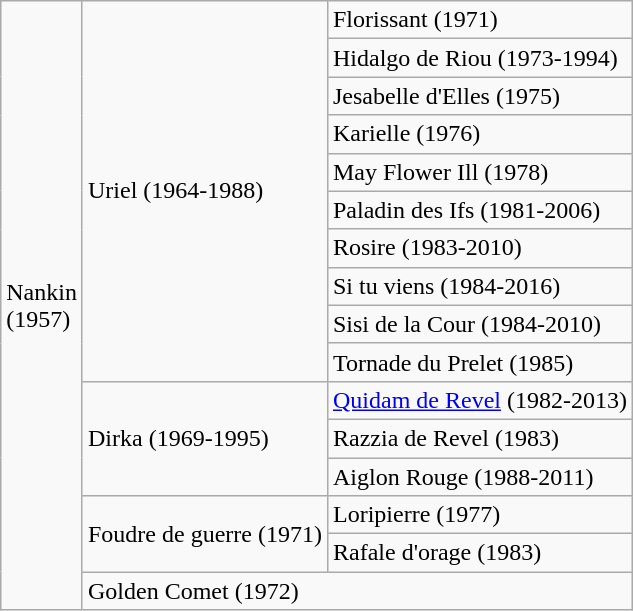<table class="wikitable">
<tr>
<td rowspan="16">Nankin<br>(1957)</td>
<td rowspan="10">Uriel (1964-1988)</td>
<td>Florissant (1971)</td>
</tr>
<tr>
<td>Hidalgo de Riou (1973-1994)</td>
</tr>
<tr>
<td>Jesabelle d'Elles (1975)</td>
</tr>
<tr>
<td>Karielle (1976)</td>
</tr>
<tr>
<td>May Flower Ill (1978)</td>
</tr>
<tr>
<td>Paladin des Ifs (1981-2006)</td>
</tr>
<tr>
<td>Rosire (1983-2010)</td>
</tr>
<tr>
<td>Si tu viens (1984-2016)</td>
</tr>
<tr>
<td>Sisi de la Cour (1984-2010)</td>
</tr>
<tr>
<td>Tornade du Prelet (1985)</td>
</tr>
<tr>
<td rowspan="3">Dirka (1969-1995)</td>
<td><a href='#'>Quidam de Revel</a> (1982-2013)</td>
</tr>
<tr>
<td>Razzia de Revel (1983)</td>
</tr>
<tr>
<td>Aiglon Rouge (1988-2011)</td>
</tr>
<tr>
<td rowspan="2">Foudre de guerre (1971)</td>
<td>Loripierre (1977)</td>
</tr>
<tr>
<td>Rafale d'orage (1983)</td>
</tr>
<tr>
<td colspan="2">Golden Comet (1972)</td>
</tr>
</table>
